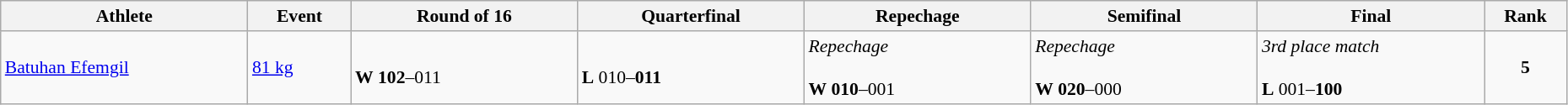<table class="wikitable" width="98%" style="text-align:left; font-size:90%">
<tr>
<th width="12%">Athlete</th>
<th width="5%">Event</th>
<th width="11%">Round of 16</th>
<th width="11%">Quarterfinal</th>
<th width="11%">Repechage</th>
<th width="11%">Semifinal</th>
<th width="11%">Final</th>
<th width="4%">Rank</th>
</tr>
<tr>
<td><a href='#'>Batuhan Efemgil</a></td>
<td><a href='#'>81 kg</a></td>
<td><br><strong>W</strong> <strong>102</strong>–011</td>
<td><br><strong>L</strong> 010–<strong>011</strong></td>
<td><em>Repechage</em><br><br><strong>W</strong> <strong>010</strong>–001</td>
<td><em>Repechage</em><br><br><strong>W</strong> <strong>020</strong>–000</td>
<td><em>3rd place match</em><br><br><strong>L</strong> 001–<strong>100</strong></td>
<td align=center><strong>5</strong></td>
</tr>
</table>
